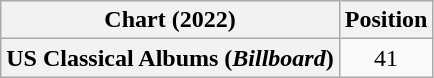<table class="wikitable plainrowheaders sortable" style="text-align:center">
<tr>
<th scope="col">Chart (2022)</th>
<th scope="col">Position</th>
</tr>
<tr>
<th scope="row">US Classical Albums (<em>Billboard</em>)</th>
<td>41</td>
</tr>
</table>
